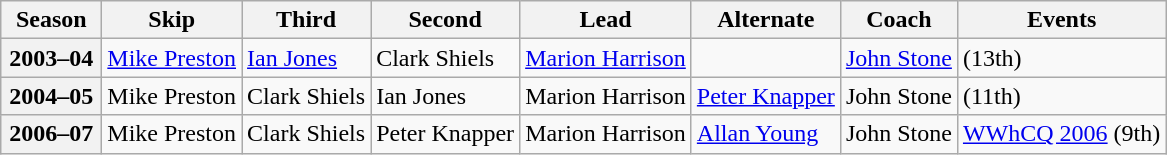<table class="wikitable">
<tr>
<th scope="col" width=60>Season</th>
<th scope="col">Skip</th>
<th scope="col">Third</th>
<th scope="col">Second</th>
<th scope="col">Lead</th>
<th scope="col">Alternate</th>
<th scope="col">Coach</th>
<th scope="col">Events</th>
</tr>
<tr>
<th scope="row">2003–04</th>
<td><a href='#'>Mike Preston</a></td>
<td><a href='#'>Ian Jones</a></td>
<td>Clark Shiels</td>
<td><a href='#'>Marion Harrison</a></td>
<td></td>
<td><a href='#'>John Stone</a></td>
<td> (13th)</td>
</tr>
<tr>
<th scope="row">2004–05</th>
<td>Mike Preston</td>
<td>Clark Shiels</td>
<td>Ian Jones</td>
<td>Marion Harrison</td>
<td><a href='#'>Peter Knapper</a></td>
<td>John Stone</td>
<td> (11th)</td>
</tr>
<tr>
<th scope="row">2006–07</th>
<td>Mike Preston</td>
<td>Clark Shiels</td>
<td>Peter Knapper</td>
<td>Marion Harrison</td>
<td><a href='#'>Allan Young</a></td>
<td>John Stone</td>
<td><a href='#'>WWhCQ 2006</a> (9th)</td>
</tr>
</table>
